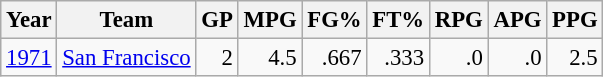<table class="wikitable sortable" style="font-size:95%; text-align:right;">
<tr>
<th>Year</th>
<th>Team</th>
<th>GP</th>
<th>MPG</th>
<th>FG%</th>
<th>FT%</th>
<th>RPG</th>
<th>APG</th>
<th>PPG</th>
</tr>
<tr>
<td style="text-align:left;"><a href='#'>1971</a></td>
<td style="text-align:left;"><a href='#'>San Francisco</a></td>
<td>2</td>
<td>4.5</td>
<td>.667</td>
<td>.333</td>
<td>.0</td>
<td>.0</td>
<td>2.5</td>
</tr>
</table>
